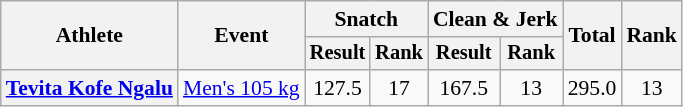<table class="wikitable" style="font-size:90%">
<tr>
<th scope="col" rowspan="2">Athlete</th>
<th scope="col" rowspan="2">Event</th>
<th scope="col" colspan="2">Snatch</th>
<th scope="col" colspan="2">Clean & Jerk</th>
<th scope="col" rowspan="2">Total</th>
<th scope="col" rowspan="2">Rank</th>
</tr>
<tr style="font-size:95%">
<th>Result</th>
<th>Rank</th>
<th>Result</th>
<th>Rank</th>
</tr>
<tr align=center>
<th scope'row" align=left><a href='#'>Tevita Kofe Ngalu</a></th>
<td style="text-align:left;"><a href='#'>Men's 105 kg</a></td>
<td align=center>127.5</td>
<td align=center>17</td>
<td align=center>167.5</td>
<td align=center>13</td>
<td align=center>295.0</td>
<td align=center>13</td>
</tr>
</table>
